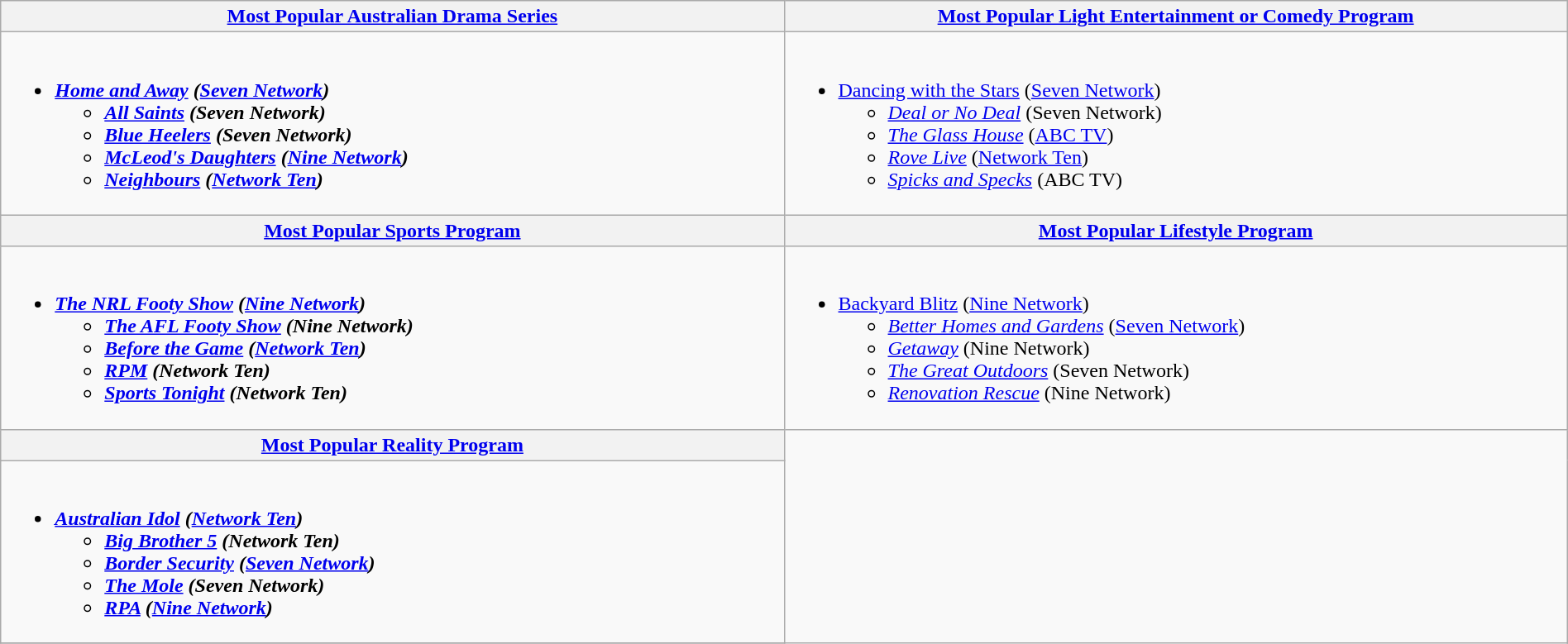<table class=wikitable width="100%">
<tr>
<th width="50%"><a href='#'>Most Popular Australian Drama Series</a></th>
<th width="50%"><a href='#'>Most Popular Light Entertainment or Comedy Program</a></th>
</tr>
<tr>
<td valign="top"><br><ul><li><strong><em><a href='#'>Home and Away</a><em> (<a href='#'>Seven Network</a>)<strong><ul><li></em><a href='#'>All Saints</a><em> (Seven Network)</li><li></em><a href='#'>Blue Heelers</a><em> (Seven Network)</li><li></em><a href='#'>McLeod's Daughters</a><em> (<a href='#'>Nine Network</a>)</li><li></em><a href='#'>Neighbours</a><em> (<a href='#'>Network Ten</a>)</li></ul></li></ul></td>
<td valign="top"><br><ul><li></em></strong><a href='#'>Dancing with the Stars</a></em> (<a href='#'>Seven Network</a>)</strong><ul><li><em><a href='#'>Deal or No Deal</a></em> (Seven Network)</li><li><em><a href='#'>The Glass House</a></em> (<a href='#'>ABC TV</a>)</li><li><em><a href='#'>Rove Live</a></em> (<a href='#'>Network Ten</a>)</li><li><em><a href='#'>Spicks and Specks</a></em> (ABC TV)</li></ul></li></ul></td>
</tr>
<tr>
<th width="50%"><a href='#'>Most Popular Sports Program</a></th>
<th width="50%"><a href='#'>Most Popular Lifestyle Program</a></th>
</tr>
<tr>
<td valign="top"><br><ul><li><strong><em><a href='#'>The NRL Footy Show</a><em> (<a href='#'>Nine Network</a>)<strong><ul><li></em><a href='#'>The AFL Footy Show</a><em> (Nine Network)</li><li></em><a href='#'>Before the Game</a><em> (<a href='#'>Network Ten</a>)</li><li></em><a href='#'>RPM</a><em> (Network Ten)</li><li></em><a href='#'>Sports Tonight</a><em> (Network Ten)</li></ul></li></ul></td>
<td valign="top"><br><ul><li></em></strong><a href='#'>Backyard Blitz</a></em> (<a href='#'>Nine Network</a>)</strong><ul><li><em><a href='#'>Better Homes and Gardens</a></em> (<a href='#'>Seven Network</a>)</li><li><em><a href='#'>Getaway</a></em> (Nine Network)</li><li><em><a href='#'>The Great Outdoors</a></em> (Seven Network)</li><li><em><a href='#'>Renovation Rescue</a></em> (Nine Network)</li></ul></li></ul></td>
</tr>
<tr>
<th width="50%"><a href='#'>Most Popular Reality Program</a></th>
</tr>
<tr>
<td valign="top"><br><ul><li><strong><em><a href='#'>Australian Idol</a><em> (<a href='#'>Network Ten</a>)<strong><ul><li></em><a href='#'>Big Brother 5</a><em> (Network Ten)</li><li></em><a href='#'>Border Security</a><em> (<a href='#'>Seven Network</a>)</li><li></em><a href='#'>The Mole</a><em> (Seven Network)</li><li></em><a href='#'>RPA</a><em> (<a href='#'>Nine Network</a>)</li></ul></li></ul></td>
</tr>
<tr>
</tr>
</table>
